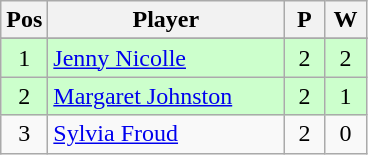<table class="wikitable">
<tr>
<th width=20>Pos</th>
<th width=150>Player</th>
<th width=20>P</th>
<th width=20>W</th>
</tr>
<tr>
</tr>
<tr align=center style="background: #ccffcc;">
<td>1</td>
<td align="left"> <a href='#'>Jenny Nicolle</a></td>
<td>2</td>
<td>2</td>
</tr>
<tr align=center style="background: #ccffcc;">
<td>2</td>
<td align="left"> <a href='#'>Margaret Johnston</a></td>
<td>2</td>
<td>1</td>
</tr>
<tr align=center>
<td>3</td>
<td align="left"> <a href='#'>Sylvia Froud</a></td>
<td>2</td>
<td>0</td>
</tr>
</table>
